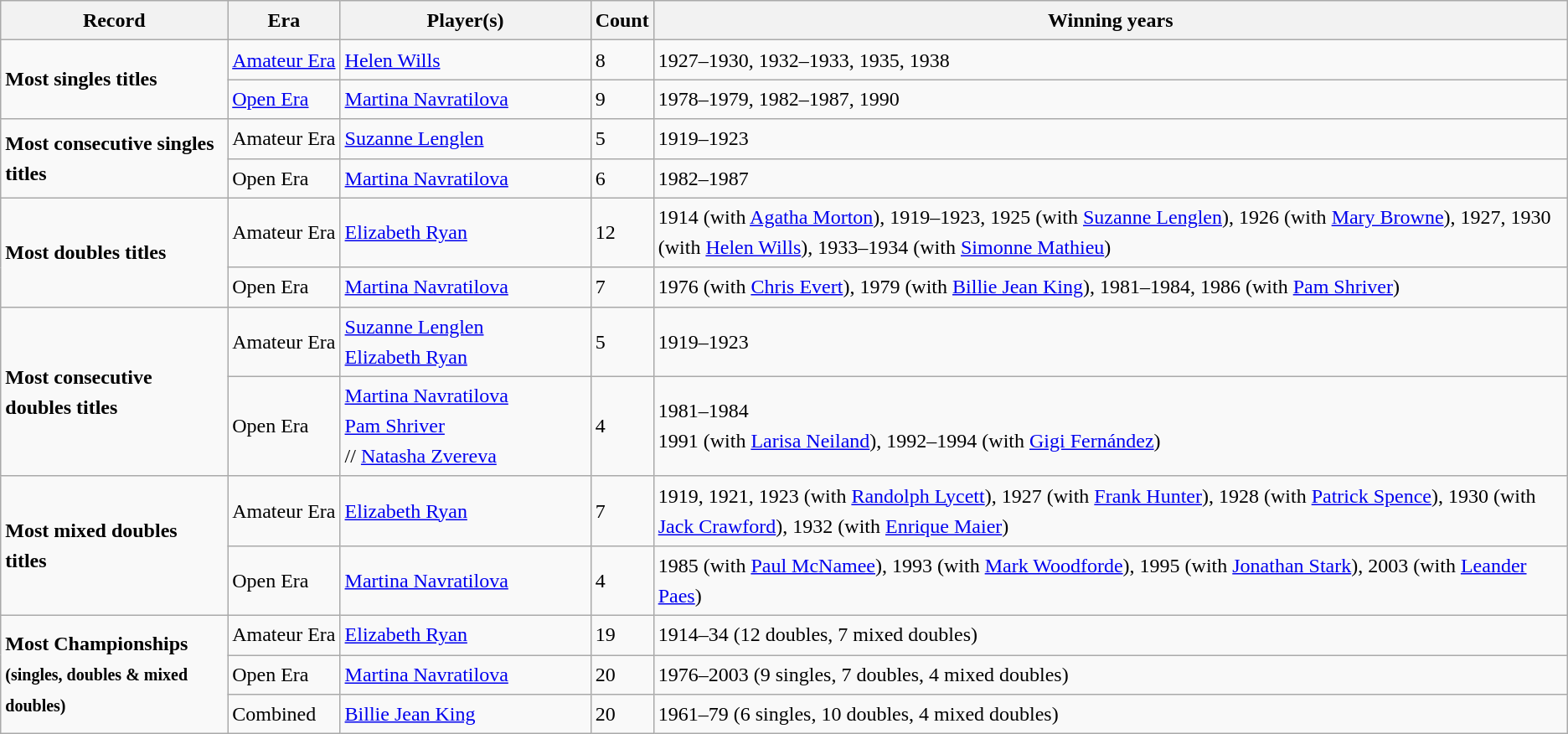<table class="wikitable sortable" style="font-size:1.00em; line-height:1.5em;">
<tr>
<th>Record</th>
<th>Era</th>
<th style="width:12em;">Player(s)</th>
<th>Count</th>
<th>Winning years</th>
</tr>
<tr>
<td rowspan=2><strong>Most singles titles</strong></td>
<td><a href='#'>Amateur Era</a></td>
<td> <a href='#'>Helen Wills</a></td>
<td>8</td>
<td>1927–1930, 1932–1933, 1935, 1938</td>
</tr>
<tr>
<td><a href='#'>Open Era</a></td>
<td> <a href='#'>Martina Navratilova</a></td>
<td>9</td>
<td>1978–1979, 1982–1987, 1990</td>
</tr>
<tr>
<td rowspan=2><strong>Most consecutive singles titles</strong></td>
<td nowrap>Amateur Era</td>
<td> <a href='#'>Suzanne Lenglen</a></td>
<td>5</td>
<td>1919–1923</td>
</tr>
<tr>
<td>Open Era</td>
<td> <a href='#'>Martina Navratilova</a></td>
<td>6</td>
<td>1982–1987</td>
</tr>
<tr>
<td rowspan=2><strong>Most doubles titles</strong></td>
<td>Amateur Era</td>
<td> <a href='#'>Elizabeth Ryan</a></td>
<td>12</td>
<td>1914 (with <a href='#'>Agatha Morton</a>), 1919–1923, 1925 (with <a href='#'>Suzanne Lenglen</a>), 1926 (with <a href='#'>Mary Browne</a>), 1927, 1930 (with <a href='#'>Helen Wills</a>), 1933–1934 (with <a href='#'>Simonne Mathieu</a>)</td>
</tr>
<tr>
<td>Open Era</td>
<td> <a href='#'>Martina Navratilova</a></td>
<td>7</td>
<td>1976 (with <a href='#'>Chris Evert</a>), 1979 (with <a href='#'>Billie Jean King</a>), 1981–1984, 1986 (with <a href='#'>Pam Shriver</a>)</td>
</tr>
<tr>
<td rowspan=2><strong>Most consecutive doubles titles</strong></td>
<td>Amateur Era</td>
<td> <a href='#'>Suzanne Lenglen</a> <br>  <a href='#'>Elizabeth Ryan</a></td>
<td>5</td>
<td>1919–1923</td>
</tr>
<tr>
<td>Open Era</td>
<td> <a href='#'>Martina Navratilova</a> <br>  <a href='#'>Pam Shriver</a><br>// <a href='#'>Natasha Zvereva</a></td>
<td>4</td>
<td>1981–1984<br>1991 (with <a href='#'>Larisa Neiland</a>), 1992–1994 (with <a href='#'>Gigi Fernández</a>)</td>
</tr>
<tr>
<td rowspan=2><strong>Most mixed doubles titles</strong></td>
<td>Amateur Era</td>
<td> <a href='#'>Elizabeth Ryan</a></td>
<td>7</td>
<td>1919, 1921, 1923 (with <a href='#'>Randolph Lycett</a>), 1927 (with <a href='#'>Frank Hunter</a>), 1928 (with <a href='#'>Patrick Spence</a>), 1930 (with <a href='#'>Jack Crawford</a>), 1932 (with <a href='#'>Enrique Maier</a>)</td>
</tr>
<tr>
<td>Open Era</td>
<td> <a href='#'>Martina Navratilova</a></td>
<td>4</td>
<td>1985 (with <a href='#'>Paul McNamee</a>), 1993 (with <a href='#'>Mark Woodforde</a>), 1995 (with <a href='#'>Jonathan Stark</a>), 2003 (with <a href='#'>Leander Paes</a>)</td>
</tr>
<tr>
<td rowspan=3><strong>Most Championships</strong><br><strong><small>(singles, doubles & mixed doubles)</small></strong></td>
<td>Amateur Era</td>
<td> <a href='#'>Elizabeth Ryan</a></td>
<td>19</td>
<td>1914–34 (12 doubles, 7 mixed doubles)</td>
</tr>
<tr>
<td>Open Era</td>
<td> <a href='#'>Martina Navratilova</a></td>
<td>20</td>
<td>1976–2003 (9 singles, 7 doubles, 4 mixed doubles)</td>
</tr>
<tr>
<td>Combined</td>
<td> <a href='#'>Billie Jean King</a></td>
<td>20</td>
<td>1961–79 (6 singles, 10 doubles, 4 mixed doubles)</td>
</tr>
</table>
